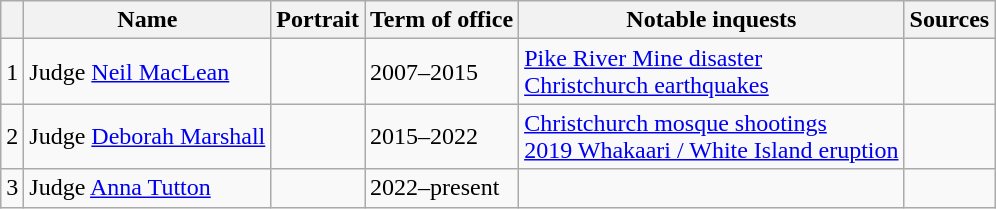<table class="wikitable">
<tr>
<th></th>
<th>Name</th>
<th>Portrait</th>
<th>Term of office</th>
<th>Notable inquests</th>
<th>Sources</th>
</tr>
<tr>
<td align=center>1</td>
<td>Judge <a href='#'>Neil MacLean</a></td>
<td></td>
<td>2007–2015</td>
<td><a href='#'>Pike River Mine disaster</a><br><a href='#'>Christchurch earthquakes</a></td>
<td></td>
</tr>
<tr>
<td align=center>2</td>
<td>Judge <a href='#'>Deborah Marshall</a></td>
<td></td>
<td>2015–2022</td>
<td><a href='#'>Christchurch mosque shootings</a><br><a href='#'>2019 Whakaari / White Island eruption</a></td>
<td></td>
</tr>
<tr>
<td align=center>3</td>
<td>Judge <a href='#'>Anna Tutton</a></td>
<td></td>
<td>2022–present</td>
<td></td>
<td></td>
</tr>
</table>
